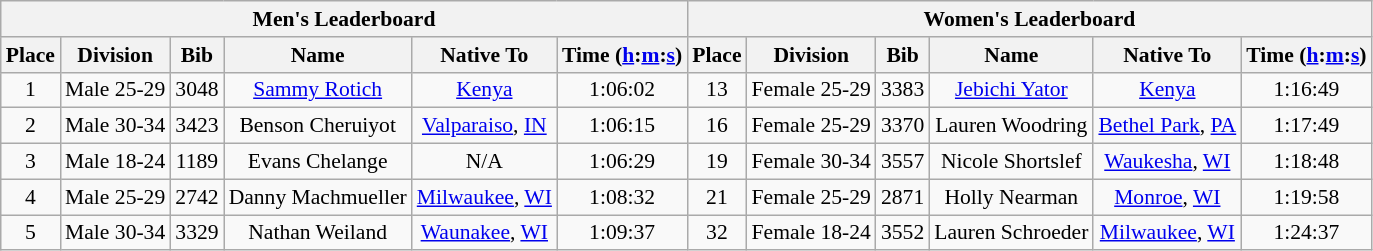<table class="wikitable sortable" style="font-size:90%; text-align:center;">
<tr>
<th colspan="6">Men's Leaderboard</th>
<th colspan="6">Women's Leaderboard</th>
</tr>
<tr>
<th>Place</th>
<th>Division</th>
<th>Bib</th>
<th>Name</th>
<th>Native To</th>
<th>Time (<a href='#'>h</a>:<a href='#'>m</a>:<a href='#'>s</a>)</th>
<th>Place</th>
<th>Division</th>
<th>Bib</th>
<th>Name</th>
<th>Native To</th>
<th>Time (<a href='#'>h</a>:<a href='#'>m</a>:<a href='#'>s</a>)</th>
</tr>
<tr>
<td>1</td>
<td>Male 25-29</td>
<td>3048</td>
<td><a href='#'>Sammy Rotich</a></td>
<td><a href='#'>Kenya</a></td>
<td>1:06:02</td>
<td>13</td>
<td>Female 25-29</td>
<td>3383</td>
<td><a href='#'>Jebichi Yator</a></td>
<td><a href='#'>Kenya</a></td>
<td>1:16:49</td>
</tr>
<tr>
<td>2</td>
<td>Male 30-34</td>
<td>3423</td>
<td>Benson Cheruiyot</td>
<td><a href='#'>Valparaiso</a>, <a href='#'>IN</a></td>
<td>1:06:15</td>
<td>16</td>
<td>Female 25-29</td>
<td>3370</td>
<td>Lauren Woodring</td>
<td><a href='#'>Bethel Park</a>, <a href='#'>PA</a></td>
<td>1:17:49</td>
</tr>
<tr>
<td>3</td>
<td>Male 18-24</td>
<td>1189</td>
<td>Evans Chelange</td>
<td>N/A</td>
<td>1:06:29</td>
<td>19</td>
<td>Female 30-34</td>
<td>3557</td>
<td>Nicole Shortslef</td>
<td><a href='#'>Waukesha</a>, <a href='#'>WI</a></td>
<td>1:18:48</td>
</tr>
<tr>
<td>4</td>
<td>Male 25-29</td>
<td>2742</td>
<td>Danny Machmueller</td>
<td><a href='#'>Milwaukee</a>, <a href='#'>WI</a></td>
<td>1:08:32</td>
<td>21</td>
<td>Female 25-29</td>
<td>2871</td>
<td>Holly Nearman</td>
<td><a href='#'>Monroe</a>, <a href='#'>WI</a></td>
<td>1:19:58</td>
</tr>
<tr>
<td>5</td>
<td>Male 30-34</td>
<td>3329</td>
<td>Nathan Weiland</td>
<td><a href='#'>Waunakee</a>, <a href='#'>WI</a></td>
<td>1:09:37</td>
<td>32</td>
<td>Female 18-24</td>
<td>3552</td>
<td>Lauren Schroeder</td>
<td><a href='#'>Milwaukee</a>, <a href='#'>WI</a></td>
<td>1:24:37</td>
</tr>
</table>
